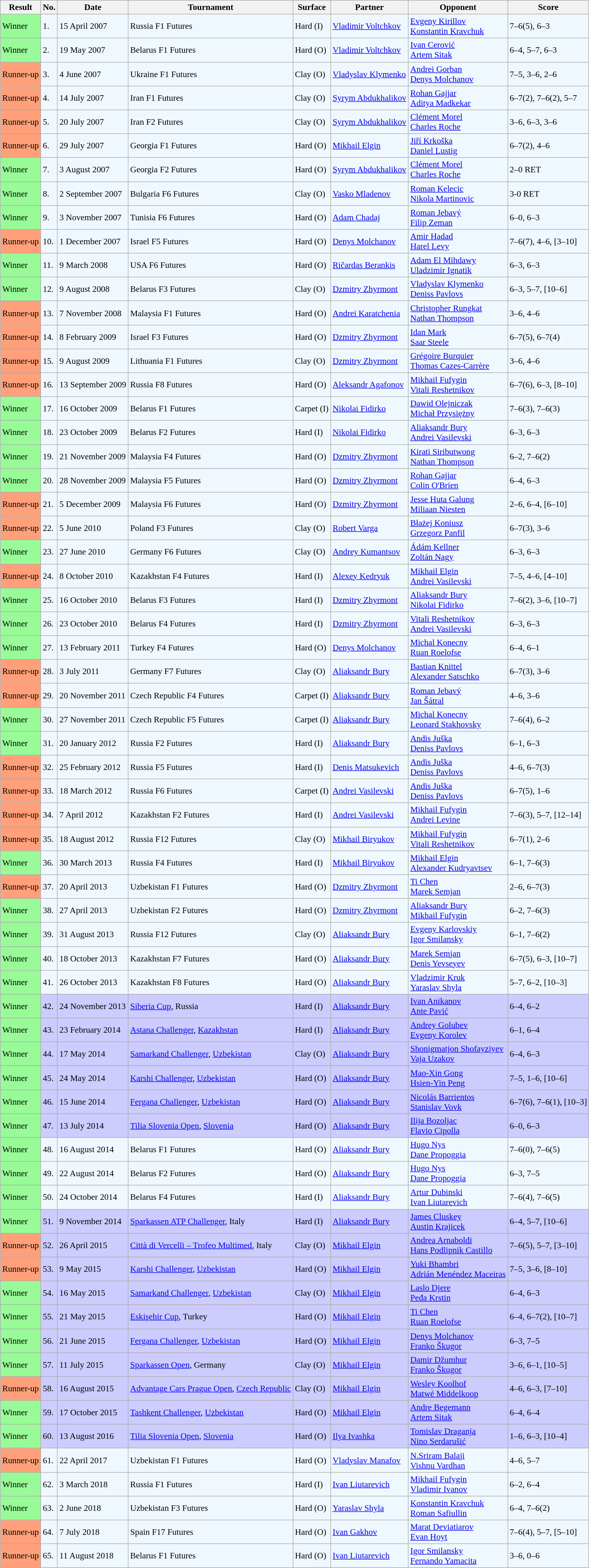<table class="sortable wikitable" style=font-size:97%>
<tr>
<th>Result</th>
<th>No.</th>
<th>Date</th>
<th>Tournament</th>
<th>Surface</th>
<th>Partner</th>
<th>Opponent</th>
<th>Score</th>
</tr>
<tr style="background:#f0f8ff;">
<td style="background:#98fb98;">Winner</td>
<td>1.</td>
<td>15 April 2007</td>
<td>Russia F1 Futures</td>
<td>Hard (I)</td>
<td> <a href='#'>Vladimir Voltchkov</a></td>
<td> <a href='#'>Evgeny Kirillov</a><br>  <a href='#'>Konstantin Kravchuk</a></td>
<td>7–6(5), 6–3</td>
</tr>
<tr style="background:#f0f8ff;">
<td style="background:#98fb98;">Winner</td>
<td>2.</td>
<td>19 May 2007</td>
<td>Belarus F1 Futures</td>
<td>Hard (O)</td>
<td> <a href='#'>Vladimir Voltchkov</a></td>
<td> <a href='#'>Ivan Cerović</a><br>  <a href='#'>Artem Sitak</a></td>
<td>6–4, 5–7, 6–3</td>
</tr>
<tr style="background:#f0f8ff;">
<td style="background:#ffa07a;">Runner-up</td>
<td>3.</td>
<td>4 June 2007</td>
<td>Ukraine F1 Futures</td>
<td>Clay (O)</td>
<td> <a href='#'>Vladyslav Klymenko</a></td>
<td> <a href='#'>Andrei Gorban</a><br>  <a href='#'>Denys Molchanov</a></td>
<td>7–5, 3–6, 2–6</td>
</tr>
<tr style="background:#f0f8ff;">
<td style="background:#ffa07a;">Runner-up</td>
<td>4.</td>
<td>14 July 2007</td>
<td>Iran F1 Futures</td>
<td>Clay (O)</td>
<td> <a href='#'>Syrym Abdukhalikov</a></td>
<td> <a href='#'>Rohan Gajjar</a><br>  <a href='#'>Aditya Madkekar</a></td>
<td>6–7(2), 7–6(2), 5–7</td>
</tr>
<tr style="background:#f0f8ff;">
<td style="background:#ffa07a;">Runner-up</td>
<td>5.</td>
<td>20 July 2007</td>
<td>Iran F2 Futures</td>
<td>Clay (O)</td>
<td> <a href='#'>Syrym Abdukhalikov</a></td>
<td> <a href='#'>Clément Morel</a><br>  <a href='#'>Charles Roche</a></td>
<td>3–6, 6–3, 3–6</td>
</tr>
<tr style="background:#f0f8ff;">
<td style="background:#ffa07a;">Runner-up</td>
<td>6.</td>
<td>29 July 2007</td>
<td>Georgia F1 Futures</td>
<td>Hard (O)</td>
<td> <a href='#'>Mikhail Elgin</a></td>
<td> <a href='#'>Jiří Krkoška</a><br>  <a href='#'>Daniel Lustig</a></td>
<td>6–7(2), 4–6</td>
</tr>
<tr style="background:#f0f8ff;">
<td style="background:#98fb98;">Winner</td>
<td>7.</td>
<td>3 August 2007</td>
<td>Georgia F2 Futures</td>
<td>Hard (O)</td>
<td> <a href='#'>Syrym Abdukhalikov</a></td>
<td> <a href='#'>Clément Morel</a><br>  <a href='#'>Charles Roche</a></td>
<td>2–0 RET</td>
</tr>
<tr style="background:#f0f8ff;">
<td style="background:#98fb98;">Winner</td>
<td>8.</td>
<td>2 September 2007</td>
<td>Bulgaria F6 Futures</td>
<td>Clay (O)</td>
<td> <a href='#'>Vasko Mladenov</a></td>
<td> <a href='#'>Roman Kelecic</a><br>  <a href='#'>Nikola Martinovic</a></td>
<td>3-0 RET</td>
</tr>
<tr style="background:#f0f8ff;">
<td style="background:#98fb98;">Winner</td>
<td>9.</td>
<td>3 November 2007</td>
<td>Tunisia F6 Futures</td>
<td>Hard (O)</td>
<td> <a href='#'>Adam Chadaj</a></td>
<td> <a href='#'>Roman Jebavý</a><br>  <a href='#'>Filip Zeman</a></td>
<td>6–0, 6–3</td>
</tr>
<tr style="background:#f0f8ff;">
<td style="background:#ffa07a;">Runner-up</td>
<td>10.</td>
<td>1 December 2007</td>
<td>Israel F5 Futures</td>
<td>Hard (O)</td>
<td> <a href='#'>Denys Molchanov</a></td>
<td> <a href='#'>Amir Hadad</a><br>  <a href='#'>Harel Levy</a></td>
<td>7–6(7), 4–6, [3–10]</td>
</tr>
<tr style="background:#f0f8ff;">
<td style="background:#98fb98;">Winner</td>
<td>11.</td>
<td>9 March 2008</td>
<td>USA F6 Futures</td>
<td>Hard (O)</td>
<td> <a href='#'>Ričardas Berankis</a></td>
<td> <a href='#'>Adam El Mihdawy</a><br>  <a href='#'>Uladzimir Ignatik</a></td>
<td>6–3, 6–3</td>
</tr>
<tr style="background:#f0f8ff;">
<td style="background:#98fb98;">Winner</td>
<td>12.</td>
<td>9 August 2008</td>
<td>Belarus F3 Futures</td>
<td>Clay (O)</td>
<td> <a href='#'>Dzmitry Zhyrmont</a></td>
<td> <a href='#'>Vladyslav Klymenko</a><br>  <a href='#'>Deniss Pavlovs</a></td>
<td>6–3, 5–7, [10–6]</td>
</tr>
<tr style="background:#f0f8ff;">
<td style="background:#ffa07a;">Runner-up</td>
<td>13.</td>
<td>7 November 2008</td>
<td>Malaysia F1 Futures</td>
<td>Hard (O)</td>
<td> <a href='#'>Andrei Karatchenia</a></td>
<td> <a href='#'>Christopher Rungkat</a><br>  <a href='#'>Nathan Thompson</a></td>
<td>3–6, 4–6</td>
</tr>
<tr style="background:#f0f8ff;">
<td style="background:#ffa07a;">Runner-up</td>
<td>14.</td>
<td>8 February 2009</td>
<td>Israel F3 Futures</td>
<td>Hard (O)</td>
<td> <a href='#'>Dzmitry Zhyrmont</a></td>
<td> <a href='#'>Idan Mark</a><br>  <a href='#'>Saar Steele</a></td>
<td>6–7(5), 6–7(4)</td>
</tr>
<tr style="background:#f0f8ff;">
<td style="background:#ffa07a;">Runner-up</td>
<td>15.</td>
<td>9 August 2009</td>
<td>Lithuania F1 Futures</td>
<td>Clay (O)</td>
<td> <a href='#'>Dzmitry Zhyrmont</a></td>
<td> <a href='#'>Grégoire Burquier</a><br>  <a href='#'>Thomas Cazes-Carrère</a></td>
<td>3–6, 4–6</td>
</tr>
<tr style="background:#f0f8ff;">
<td style="background:#ffa07a;">Runner-up</td>
<td>16.</td>
<td>13 September 2009</td>
<td>Russia F8 Futures</td>
<td>Hard (O)</td>
<td> <a href='#'>Aleksandr Agafonov</a></td>
<td> <a href='#'>Mikhail Fufygin</a><br>  <a href='#'>Vitali Reshetnikov</a></td>
<td>6–7(6), 6–3, [8–10]</td>
</tr>
<tr style="background:#f0f8ff;">
<td style="background:#98fb98;">Winner</td>
<td>17.</td>
<td>16 October 2009</td>
<td>Belarus F1 Futures</td>
<td>Carpet (I)</td>
<td> <a href='#'>Nikolai Fidirko</a></td>
<td> <a href='#'>Dawid Olejniczak</a><br>  <a href='#'>Michał Przysiężny</a></td>
<td>7–6(3), 7–6(3)</td>
</tr>
<tr style="background:#f0f8ff;">
<td style="background:#98fb98;">Winner</td>
<td>18.</td>
<td>23 October 2009</td>
<td>Belarus F2 Futures</td>
<td>Hard (I)</td>
<td> <a href='#'>Nikolai Fidirko</a></td>
<td> <a href='#'>Aliaksandr Bury</a><br>  <a href='#'>Andrei Vasilevski</a></td>
<td>6–3, 6–3</td>
</tr>
<tr style="background:#f0f8ff;">
<td style="background:#98fb98;">Winner</td>
<td>19.</td>
<td>21 November 2009</td>
<td>Malaysia F4 Futures</td>
<td>Hard (O)</td>
<td> <a href='#'>Dzmitry Zhyrmont</a></td>
<td> <a href='#'>Kirati Siributwong</a><br>  <a href='#'>Nathan Thompson</a></td>
<td>6–2, 7–6(2)</td>
</tr>
<tr style="background:#f0f8ff;">
<td style="background:#98fb98;">Winner</td>
<td>20.</td>
<td>28 November 2009</td>
<td>Malaysia F5 Futures</td>
<td>Hard (O)</td>
<td> <a href='#'>Dzmitry Zhyrmont</a></td>
<td> <a href='#'>Rohan Gajjar</a><br>  <a href='#'>Colin O'Brien</a></td>
<td>6–4, 6–3</td>
</tr>
<tr style="background:#f0f8ff;">
<td style="background:#ffa07a;">Runner-up</td>
<td>21.</td>
<td>5 December 2009</td>
<td>Malaysia F6 Futures</td>
<td>Hard (O)</td>
<td> <a href='#'>Dzmitry Zhyrmont</a></td>
<td> <a href='#'>Jesse Huta Galung</a><br>  <a href='#'>Miliaan Niesten</a></td>
<td>2–6, 6–4, [6–10]</td>
</tr>
<tr style="background:#f0f8ff;">
<td style="background:#ffa07a;">Runner-up</td>
<td>22.</td>
<td>5 June 2010</td>
<td>Poland F3 Futures</td>
<td>Clay (O)</td>
<td> <a href='#'>Robert Varga</a></td>
<td> <a href='#'>Błażej Koniusz</a><br>  <a href='#'>Grzegorz Panfil</a></td>
<td>6–7(3), 3–6</td>
</tr>
<tr style="background:#f0f8ff;">
<td style="background:#98fb98;">Winner</td>
<td>23.</td>
<td>27 June 2010</td>
<td>Germany F6 Futures</td>
<td>Clay (O)</td>
<td> <a href='#'>Andrey Kumantsov</a></td>
<td> <a href='#'>Ádám Kellner</a><br>  <a href='#'>Zoltán Nagy</a></td>
<td>6–3, 6–3</td>
</tr>
<tr style="background:#f0f8ff;">
<td style="background:#ffa07a;">Runner-up</td>
<td>24.</td>
<td>8 October 2010</td>
<td>Kazakhstan F4 Futures</td>
<td>Hard (I)</td>
<td> <a href='#'>Alexey Kedryuk</a></td>
<td> <a href='#'>Mikhail Elgin</a><br>  <a href='#'>Andrei Vasilevski</a></td>
<td>7–5, 4–6, [4–10]</td>
</tr>
<tr style="background:#f0f8ff;">
<td style="background:#98fb98;">Winner</td>
<td>25.</td>
<td>16 October 2010</td>
<td>Belarus F3 Futures</td>
<td>Hard (I)</td>
<td> <a href='#'>Dzmitry Zhyrmont</a></td>
<td> <a href='#'>Aliaksandr Bury</a><br>  <a href='#'>Nikolai Fidirko</a></td>
<td>7–6(2), 3–6, [10–7]</td>
</tr>
<tr style="background:#f0f8ff;">
<td style="background:#98fb98;">Winner</td>
<td>26.</td>
<td>23 October 2010</td>
<td>Belarus F4 Futures</td>
<td>Hard (I)</td>
<td> <a href='#'>Dzmitry Zhyrmont</a></td>
<td> <a href='#'>Vitali Reshetnikov</a><br>  <a href='#'>Andrei Vasilevski</a></td>
<td>6–3, 6–3</td>
</tr>
<tr style="background:#f0f8ff;">
<td style="background:#98fb98;">Winner</td>
<td>27.</td>
<td>13 February 2011</td>
<td>Turkey F4 Futures</td>
<td>Hard (O)</td>
<td> <a href='#'>Denys Molchanov</a></td>
<td> <a href='#'>Michal Konecny</a><br>  <a href='#'>Ruan Roelofse</a></td>
<td>6–4, 6–1</td>
</tr>
<tr style="background:#f0f8ff;">
<td style="background:#ffa07a;">Runner-up</td>
<td>28.</td>
<td>3 July 2011</td>
<td>Germany F7 Futures</td>
<td>Clay (O)</td>
<td> <a href='#'>Aliaksandr Bury</a></td>
<td> <a href='#'>Bastian Knittel</a><br>  <a href='#'>Alexander Satschko</a></td>
<td>6–7(3), 3–6</td>
</tr>
<tr style="background:#f0f8ff;">
<td style="background:#ffa07a;">Runner-up</td>
<td>29.</td>
<td>20 November 2011</td>
<td>Czech Republic F4 Futures</td>
<td>Carpet (I)</td>
<td> <a href='#'>Aliaksandr Bury</a></td>
<td> <a href='#'>Roman Jebavý</a><br>  <a href='#'>Jan Šátral</a></td>
<td>4–6, 3–6</td>
</tr>
<tr style="background:#f0f8ff;">
<td style="background:#98fb98;">Winner</td>
<td>30.</td>
<td>27 November 2011</td>
<td>Czech Republic F5 Futures</td>
<td>Carpet (I)</td>
<td> <a href='#'>Aliaksandr Bury</a></td>
<td> <a href='#'>Michal Konecny</a><br>  <a href='#'>Leonard Stakhovsky</a></td>
<td>7–6(4), 6–2</td>
</tr>
<tr style="background:#f0f8ff;">
<td style="background:#98fb98;">Winner</td>
<td>31.</td>
<td>20 January 2012</td>
<td>Russia F2 Futures</td>
<td>Hard (I)</td>
<td> <a href='#'>Aliaksandr Bury</a></td>
<td> <a href='#'>Andis Juška</a><br>  <a href='#'>Deniss Pavlovs</a></td>
<td>6–1, 6–3</td>
</tr>
<tr style="background:#f0f8ff;">
<td style="background:#ffa07a;">Runner-up</td>
<td>32.</td>
<td>25 February 2012</td>
<td>Russia F5 Futures</td>
<td>Hard (I)</td>
<td> <a href='#'>Denis Matsukevich</a></td>
<td> <a href='#'>Andis Juška</a><br>  <a href='#'>Deniss Pavlovs</a></td>
<td>4–6, 6–7(3)</td>
</tr>
<tr style="background:#f0f8ff;">
<td style="background:#ffa07a;">Runner-up</td>
<td>33.</td>
<td>18 March 2012</td>
<td>Russia F6 Futures</td>
<td>Carpet (I)</td>
<td> <a href='#'>Andrei Vasilevski</a></td>
<td> <a href='#'>Andis Juška</a><br>  <a href='#'>Deniss Pavlovs</a></td>
<td>6–7(5), 1–6</td>
</tr>
<tr style="background:#f0f8ff;">
<td style="background:#ffa07a;">Runner-up</td>
<td>34.</td>
<td>7 April 2012</td>
<td>Kazakhstan F2 Futures</td>
<td>Hard (I)</td>
<td> <a href='#'>Andrei Vasilevski</a></td>
<td> <a href='#'>Mikhail Fufygin</a><br>  <a href='#'>Andrei Levine</a></td>
<td>7–6(3), 5–7, [12–14]</td>
</tr>
<tr style="background:#f0f8ff;">
<td style="background:#ffa07a;">Runner-up</td>
<td>35.</td>
<td>18 August 2012</td>
<td>Russia F12 Futures</td>
<td>Clay (O)</td>
<td> <a href='#'>Mikhail Biryukov</a></td>
<td> <a href='#'>Mikhail Fufygin</a><br>  <a href='#'>Vitali Reshetnikov</a></td>
<td>6–7(1), 2–6</td>
</tr>
<tr style="background:#f0f8ff;">
<td style="background:#98fb98;">Winner</td>
<td>36.</td>
<td>30 March 2013</td>
<td>Russia F4 Futures</td>
<td>Hard (I)</td>
<td> <a href='#'>Mikhail Biryukov</a></td>
<td> <a href='#'>Mikhail Elgin</a><br>  <a href='#'>Alexander Kudryavtsev</a></td>
<td>6–1, 7–6(3)</td>
</tr>
<tr style="background:#f0f8ff;">
<td style="background:#ffa07a;">Runner-up</td>
<td>37.</td>
<td>20 April 2013</td>
<td>Uzbekistan F1 Futures</td>
<td>Hard (O)</td>
<td> <a href='#'>Dzmitry Zhyrmont</a></td>
<td> <a href='#'>Ti Chen</a><br>  <a href='#'>Marek Semjan</a></td>
<td>2–6, 6–7(3)</td>
</tr>
<tr style="background:#f0f8ff;">
<td style="background:#98fb98;">Winner</td>
<td>38.</td>
<td>27 April 2013</td>
<td>Uzbekistan F2 Futures</td>
<td>Hard (O)</td>
<td> <a href='#'>Dzmitry Zhyrmont</a></td>
<td> <a href='#'>Aliaksandr Bury</a><br>  <a href='#'>Mikhail Fufygin</a></td>
<td>6–2, 7–6(3)</td>
</tr>
<tr style="background:#f0f8ff;">
<td style="background:#98fb98;">Winner</td>
<td>39.</td>
<td>31 August 2013</td>
<td>Russia F12 Futures</td>
<td>Clay (O)</td>
<td> <a href='#'>Aliaksandr Bury</a></td>
<td> <a href='#'>Evgeny Karlovskiy</a><br>  <a href='#'>Igor Smilansky</a></td>
<td>6–1, 7–6(2)</td>
</tr>
<tr style="background:#f0f8ff;">
<td style="background:#98fb98;">Winner</td>
<td>40.</td>
<td>18 October 2013</td>
<td>Kazakhstan F7 Futures</td>
<td>Hard (O)</td>
<td> <a href='#'>Aliaksandr Bury</a></td>
<td> <a href='#'>Marek Semjan</a><br>  <a href='#'>Denis Yevseyev</a></td>
<td>6–7(5), 6–3, [10–7]</td>
</tr>
<tr style="background:#f0f8ff;">
<td style="background:#98fb98;">Winner</td>
<td>41.</td>
<td>26 October 2013</td>
<td>Kazakhstan F8 Futures</td>
<td>Hard (O)</td>
<td> <a href='#'>Aliaksandr Bury</a></td>
<td> <a href='#'>Vladzimir Kruk</a><br>  <a href='#'>Yaraslav Shyla</a></td>
<td>5–7, 6–2, [10–3]</td>
</tr>
<tr style="background:#ccccff;">
<td style="background:#98fb98;">Winner</td>
<td>42.</td>
<td>24 November 2013</td>
<td><a href='#'>Siberia Cup</a>, Russia</td>
<td>Hard (I)</td>
<td> <a href='#'>Aliaksandr Bury</a></td>
<td> <a href='#'>Ivan Anikanov</a><br>  <a href='#'>Ante Pavić</a></td>
<td>6–4, 6–2</td>
</tr>
<tr style="background:#ccccff;">
<td style="background:#98fb98;">Winner</td>
<td>43.</td>
<td>23 February 2014</td>
<td><a href='#'>Astana Challenger</a>, <a href='#'>Kazakhstan</a></td>
<td>Hard (I)</td>
<td> <a href='#'>Aliaksandr Bury</a></td>
<td> <a href='#'>Andrey Golubev</a><br>  <a href='#'>Evgeny Korolev</a></td>
<td>6–1, 6–4</td>
</tr>
<tr style="background:#ccccff;">
<td style="background:#98fb98;">Winner</td>
<td>44.</td>
<td>17 May 2014</td>
<td><a href='#'>Samarkand Challenger</a>, <a href='#'>Uzbekistan</a></td>
<td>Clay (O)</td>
<td> <a href='#'>Aliaksandr Bury</a></td>
<td> <a href='#'>Shonigmatjon Shofayziyev</a><br>  <a href='#'>Vaja Uzakov</a></td>
<td>6–4, 6–3</td>
</tr>
<tr style="background:#ccccff;">
<td style="background:#98fb98;">Winner</td>
<td>45.</td>
<td>24 May 2014</td>
<td><a href='#'>Karshi Challenger</a>, <a href='#'>Uzbekistan</a></td>
<td>Hard (O)</td>
<td> <a href='#'>Aliaksandr Bury</a></td>
<td> <a href='#'>Mao-Xin Gong</a><br>  <a href='#'>Hsien-Yin Peng</a></td>
<td>7–5, 1–6, [10–6]</td>
</tr>
<tr style="background:#ccccff;">
<td style="background:#98fb98;">Winner</td>
<td>46.</td>
<td>15 June 2014</td>
<td><a href='#'>Fergana Challenger</a>, <a href='#'>Uzbekistan</a></td>
<td>Hard (O)</td>
<td> <a href='#'>Aliaksandr Bury</a></td>
<td> <a href='#'>Nicolás Barrientos</a><br>  <a href='#'>Stanislav Vovk</a></td>
<td>6–7(6), 7–6(1), [10–3]</td>
</tr>
<tr style="background:#ccccff;">
<td style="background:#98fb98;">Winner</td>
<td>47.</td>
<td>13 July 2014</td>
<td><a href='#'>Tilia Slovenia Open</a>, <a href='#'>Slovenia</a></td>
<td>Hard (O)</td>
<td> <a href='#'>Aliaksandr Bury</a></td>
<td> <a href='#'>Ilija Bozoljac</a><br>  <a href='#'>Flavio Cipolla</a></td>
<td>6–0, 6–3</td>
</tr>
<tr style="background:#f0f8ff;">
<td style="background:#98fb98;">Winner</td>
<td>48.</td>
<td>16 August 2014</td>
<td>Belarus F1 Futures</td>
<td>Hard (O)</td>
<td> <a href='#'>Aliaksandr Bury</a></td>
<td> <a href='#'>Hugo Nys</a><br>  <a href='#'>Dane Propoggia</a></td>
<td>7–6(0), 7–6(5)</td>
</tr>
<tr style="background:#f0f8ff;">
<td style="background:#98fb98;">Winner</td>
<td>49.</td>
<td>22 August 2014</td>
<td>Belarus F2 Futures</td>
<td>Hard (O)</td>
<td> <a href='#'>Aliaksandr Bury</a></td>
<td> <a href='#'>Hugo Nys</a><br>  <a href='#'>Dane Propoggia</a></td>
<td>6–3, 7–5</td>
</tr>
<tr style="background:#f0f8ff;">
<td style="background:#98fb98;">Winner</td>
<td>50.</td>
<td>24 October 2014</td>
<td>Belarus F4 Futures</td>
<td>Hard (I)</td>
<td> <a href='#'>Aliaksandr Bury</a></td>
<td> <a href='#'>Artur Dubinski</a><br>  <a href='#'>Ivan Liutarevich</a></td>
<td>7–6(4), 7–6(5)</td>
</tr>
<tr style="background:#ccccff;">
<td style="background:#98fb98;">Winner</td>
<td>51.</td>
<td>9 November 2014</td>
<td><a href='#'>Sparkassen ATP Challenger</a>, Italy</td>
<td>Hard (I)</td>
<td> <a href='#'>Aliaksandr Bury</a></td>
<td> <a href='#'>James Cluskey</a><br>  <a href='#'>Austin Krajicek</a></td>
<td>6–4, 5–7, [10–6]</td>
</tr>
<tr style="background:#ccccff;">
<td style="background:#ffa07a;">Runner-up</td>
<td>52.</td>
<td>26 April 2015</td>
<td><a href='#'>Città di Vercelli – Trofeo Multimed</a>, Italy</td>
<td>Clay (O)</td>
<td> <a href='#'>Mikhail Elgin</a></td>
<td> <a href='#'>Andrea Arnaboldi</a><br>  <a href='#'>Hans Podlipnik Castillo</a></td>
<td>7–6(5), 5–7, [3–10]</td>
</tr>
<tr style="background:#ccccff;">
<td style="background:#ffa07a;">Runner-up</td>
<td>53.</td>
<td>9 May 2015</td>
<td><a href='#'>Karshi Challenger</a>, <a href='#'>Uzbekistan</a></td>
<td>Hard (O)</td>
<td> <a href='#'>Mikhail Elgin</a></td>
<td> <a href='#'>Yuki Bhambri</a><br>  <a href='#'>Adrián Menéndez Maceiras</a></td>
<td>7–5, 3–6, [8–10]</td>
</tr>
<tr style="background:#ccccff;">
<td style="background:#98fb98;">Winner</td>
<td>54.</td>
<td>16 May 2015</td>
<td><a href='#'>Samarkand Challenger</a>, <a href='#'>Uzbekistan</a></td>
<td>Clay (O)</td>
<td> <a href='#'>Mikhail Elgin</a></td>
<td> <a href='#'>Laslo Djere</a><br>  <a href='#'>Peđa Krstin</a></td>
<td>6–4, 6–3</td>
</tr>
<tr style="background:#ccccff;">
<td style="background:#98fb98;">Winner</td>
<td>55.</td>
<td>21 May 2015</td>
<td><a href='#'>Eskişehir Cup</a>, Turkey</td>
<td>Hard (O)</td>
<td> <a href='#'>Mikhail Elgin</a></td>
<td> <a href='#'>Ti Chen</a><br>  <a href='#'>Ruan Roelofse</a></td>
<td>6–4, 6–7(2), [10–7]</td>
</tr>
<tr style="background:#ccccff;">
<td style="background:#98fb98;">Winner</td>
<td>56.</td>
<td>21 June 2015</td>
<td><a href='#'>Fergana Challenger</a>, <a href='#'>Uzbekistan</a></td>
<td>Hard (O)</td>
<td> <a href='#'>Mikhail Elgin</a></td>
<td> <a href='#'>Denys Molchanov</a><br>  <a href='#'>Franko Škugor</a></td>
<td>6–3, 7–5</td>
</tr>
<tr style="background:#ccccff;">
<td style="background:#98fb98;">Winner</td>
<td>57.</td>
<td>11 July 2015</td>
<td><a href='#'>Sparkassen Open</a>, Germany</td>
<td>Clay (O)</td>
<td> <a href='#'>Mikhail Elgin</a></td>
<td> <a href='#'>Damir Džumhur</a><br>  <a href='#'>Franko Škugor</a></td>
<td>3–6, 6–1, [10–5]</td>
</tr>
<tr style="background:#ccccff;">
<td style="background:#ffa07a;">Runner-up</td>
<td>58.</td>
<td>16 August 2015</td>
<td><a href='#'>Advantage Cars Prague Open</a>, <a href='#'>Czech Republic</a></td>
<td>Clay (O)</td>
<td> <a href='#'>Mikhail Elgin</a></td>
<td> <a href='#'>Wesley Koolhof</a><br>  <a href='#'>Matwé Middelkoop</a></td>
<td>4–6, 6–3, [7–10]</td>
</tr>
<tr style="background:#ccccff;">
<td style="background:#98fb98;">Winner</td>
<td>59.</td>
<td>17 October 2015</td>
<td><a href='#'>Tashkent Challenger</a>, <a href='#'>Uzbekistan</a></td>
<td>Hard (O)</td>
<td> <a href='#'>Mikhail Elgin</a></td>
<td> <a href='#'>Andre Begemann</a><br>  <a href='#'>Artem Sitak</a></td>
<td>6–4, 6–4</td>
</tr>
<tr style="background:#ccccff;">
<td style="background:#98fb98;">Winner</td>
<td>60.</td>
<td>13 August 2016</td>
<td><a href='#'>Tilia Slovenia Open</a>, <a href='#'>Slovenia</a></td>
<td>Hard (O)</td>
<td> <a href='#'>Ilya Ivashka</a></td>
<td> <a href='#'>Tomislav Draganja</a><br>  <a href='#'>Nino Serdarušić</a></td>
<td>1–6, 6–3, [10–4]</td>
</tr>
<tr style="background:#f0f8ff;">
<td style="background:#ffa07a;">Runner-up</td>
<td>61.</td>
<td>22 April 2017</td>
<td>Uzbekistan F1 Futures</td>
<td>Hard (O)</td>
<td> <a href='#'>Vladyslav Manafov</a></td>
<td> <a href='#'>N.Sriram Balaji</a><br>  <a href='#'>Vishnu Vardhan</a></td>
<td>4–6, 5–7</td>
</tr>
<tr style="background:#f0f8ff;">
<td style="background:#98fb98;">Winner</td>
<td>62.</td>
<td>3 March 2018</td>
<td>Russia F1 Futures</td>
<td>Hard (I)</td>
<td> <a href='#'>Ivan Liutarevich</a></td>
<td> <a href='#'>Mikhail Fufygin</a><br>  <a href='#'>Vladimir Ivanov</a></td>
<td>6–2, 6–4</td>
</tr>
<tr style="background:#f0f8ff;">
<td style="background:#98fb98;">Winner</td>
<td>63.</td>
<td>2 June 2018</td>
<td>Uzbekistan F3 Futures</td>
<td>Hard (O)</td>
<td> <a href='#'>Yaraslav Shyla</a></td>
<td> <a href='#'>Konstantin Kravchuk</a><br>  <a href='#'>Roman Safiullin</a></td>
<td>6–4, 7–6(2)</td>
</tr>
<tr style="background:#f0f8ff;">
<td style="background:#ffa07a;">Runner-up</td>
<td>64.</td>
<td>7 July 2018</td>
<td>Spain F17 Futures</td>
<td>Hard (O)</td>
<td> <a href='#'>Ivan Gakhov</a></td>
<td> <a href='#'>Marat Deviatiarov</a><br>  <a href='#'>Evan Hoyt</a></td>
<td>7–6(4), 5–7, [5–10]</td>
</tr>
<tr style="background:#f0f8ff;">
<td style="background:#ffa07a;">Runner-up</td>
<td>65.</td>
<td>11 August 2018</td>
<td>Belarus F1 Futures</td>
<td>Hard (O)</td>
<td> <a href='#'>Ivan Liutarevich</a></td>
<td> <a href='#'>Igor Smilansky</a><br>  <a href='#'>Fernando Yamacita</a></td>
<td>3–6, 0–6</td>
</tr>
</table>
